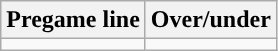<table class="wikitable">
<tr align="center">
<th>Pregame line</th>
<th>Over/under</th>
</tr>
<tr align="center">
<td></td>
<td></td>
</tr>
</table>
